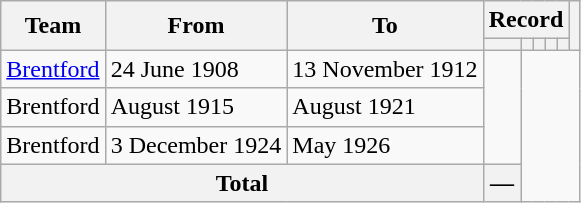<table class="wikitable" style="text-align: center">
<tr>
<th rowspan="2">Team</th>
<th rowspan="2">From</th>
<th rowspan="2">To</th>
<th colspan="5">Record</th>
<th rowspan="2"></th>
</tr>
<tr>
<th></th>
<th></th>
<th></th>
<th></th>
<th></th>
</tr>
<tr>
<td align=left><a href='#'>Brentford</a></td>
<td align=left>24 June 1908</td>
<td align=left>13 November 1912<br></td>
<td rowspan="3"></td>
</tr>
<tr>
<td align=left>Brentford</td>
<td align=left>August 1915</td>
<td align=left>August 1921<br></td>
</tr>
<tr>
<td align=left>Brentford</td>
<td align=left>3 December 1924</td>
<td align=left>May 1926<br></td>
</tr>
<tr>
<th colspan=3>Total<br></th>
<th>—</th>
</tr>
</table>
